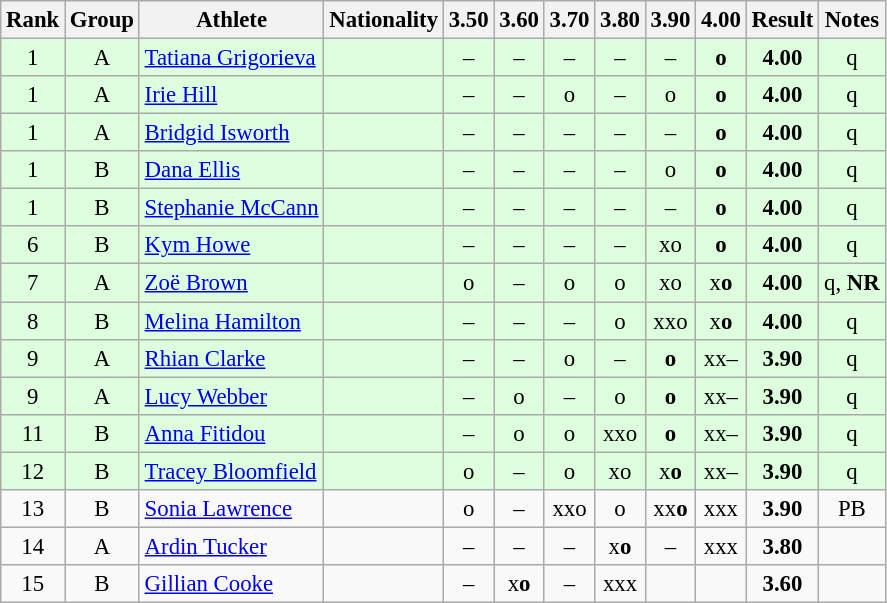<table class="wikitable sortable" style="text-align:center;font-size:95%">
<tr>
<th>Rank</th>
<th>Group</th>
<th>Athlete</th>
<th>Nationality</th>
<th>3.50</th>
<th>3.60</th>
<th>3.70</th>
<th>3.80</th>
<th>3.90</th>
<th>4.00</th>
<th>Result</th>
<th>Notes</th>
</tr>
<tr bgcolor=ddffdd>
<td>1</td>
<td>A</td>
<td align="left"><a href='#'>Tatiana Grigorieva</a></td>
<td align=left></td>
<td>–</td>
<td>–</td>
<td>–</td>
<td>–</td>
<td>–</td>
<td><strong>o</strong></td>
<td><strong>4.00</strong></td>
<td>q</td>
</tr>
<tr bgcolor=ddffdd>
<td>1</td>
<td>A</td>
<td align="left"><a href='#'>Irie Hill</a></td>
<td align=left></td>
<td>–</td>
<td>–</td>
<td>o</td>
<td>–</td>
<td>o</td>
<td><strong>o</strong></td>
<td><strong>4.00</strong></td>
<td>q</td>
</tr>
<tr bgcolor=ddffdd>
<td>1</td>
<td>A</td>
<td align="left"><a href='#'>Bridgid Isworth</a></td>
<td align=left></td>
<td>–</td>
<td>–</td>
<td>–</td>
<td>–</td>
<td>–</td>
<td><strong>o</strong></td>
<td><strong>4.00</strong></td>
<td>q</td>
</tr>
<tr bgcolor=ddffdd>
<td>1</td>
<td>B</td>
<td align="left"><a href='#'>Dana Ellis</a></td>
<td align=left></td>
<td>–</td>
<td>–</td>
<td>–</td>
<td>–</td>
<td>o</td>
<td><strong>o</strong></td>
<td><strong>4.00</strong></td>
<td>q</td>
</tr>
<tr bgcolor=ddffdd>
<td>1</td>
<td>B</td>
<td align="left"><a href='#'>Stephanie McCann</a></td>
<td align=left></td>
<td>–</td>
<td>–</td>
<td>–</td>
<td>–</td>
<td>–</td>
<td><strong>o</strong></td>
<td><strong>4.00</strong></td>
<td>q</td>
</tr>
<tr bgcolor=ddffdd>
<td>6</td>
<td>B</td>
<td align="left"><a href='#'>Kym Howe</a></td>
<td align=left></td>
<td>–</td>
<td>–</td>
<td>–</td>
<td>–</td>
<td>xo</td>
<td><strong>o</strong></td>
<td><strong>4.00</strong></td>
<td>q</td>
</tr>
<tr bgcolor=ddffdd>
<td>7</td>
<td>A</td>
<td align="left"><a href='#'>Zoë Brown</a></td>
<td align=left></td>
<td>o</td>
<td>–</td>
<td>o</td>
<td>o</td>
<td>xo</td>
<td>x<strong>o</strong></td>
<td><strong>4.00</strong></td>
<td>q, <strong>NR</strong></td>
</tr>
<tr bgcolor=ddffdd>
<td>8</td>
<td>B</td>
<td align="left"><a href='#'>Melina Hamilton</a></td>
<td align=left></td>
<td>–</td>
<td>–</td>
<td>–</td>
<td>o</td>
<td>xxo</td>
<td>x<strong>o</strong></td>
<td><strong>4.00</strong></td>
<td>q</td>
</tr>
<tr bgcolor=ddffdd>
<td>9</td>
<td>A</td>
<td align="left"><a href='#'>Rhian Clarke</a></td>
<td align=left></td>
<td>–</td>
<td>–</td>
<td>o</td>
<td>–</td>
<td><strong>o</strong></td>
<td>xx–</td>
<td><strong>3.90</strong></td>
<td>q</td>
</tr>
<tr bgcolor=ddffdd>
<td>9</td>
<td>A</td>
<td align="left"><a href='#'>Lucy Webber</a></td>
<td align=left></td>
<td>–</td>
<td>o</td>
<td>–</td>
<td>o</td>
<td><strong>o</strong></td>
<td>xx–</td>
<td><strong>3.90</strong></td>
<td>q</td>
</tr>
<tr bgcolor=ddffdd>
<td>11</td>
<td>B</td>
<td align="left"><a href='#'>Anna Fitidou</a></td>
<td align=left></td>
<td>–</td>
<td>o</td>
<td>o</td>
<td>xxo</td>
<td><strong>o</strong></td>
<td>xx–</td>
<td><strong>3.90</strong></td>
<td>q</td>
</tr>
<tr bgcolor=ddffdd>
<td>12</td>
<td>B</td>
<td align="left"><a href='#'>Tracey Bloomfield</a></td>
<td align=left></td>
<td>o</td>
<td>–</td>
<td>o</td>
<td>xo</td>
<td>x<strong>o</strong></td>
<td>xx–</td>
<td><strong>3.90</strong></td>
<td>q</td>
</tr>
<tr>
<td>13</td>
<td>B</td>
<td align="left"><a href='#'>Sonia Lawrence</a></td>
<td align=left></td>
<td>o</td>
<td>–</td>
<td>xxo</td>
<td>o</td>
<td>xx<strong>o</strong></td>
<td>xxx</td>
<td><strong>3.90</strong></td>
<td>PB</td>
</tr>
<tr>
<td>14</td>
<td>A</td>
<td align="left"><a href='#'>Ardin Tucker</a></td>
<td align=left></td>
<td>–</td>
<td>–</td>
<td>–</td>
<td>x<strong>o</strong></td>
<td>–</td>
<td>xxx</td>
<td><strong>3.80</strong></td>
<td></td>
</tr>
<tr>
<td>15</td>
<td>B</td>
<td align="left"><a href='#'>Gillian Cooke</a></td>
<td align=left></td>
<td>–</td>
<td>x<strong>o</strong></td>
<td>–</td>
<td>xxx</td>
<td></td>
<td></td>
<td><strong>3.60</strong></td>
<td></td>
</tr>
</table>
